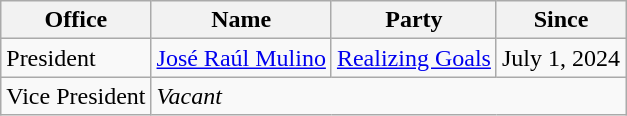<table class="wikitable">
<tr>
<th>Office</th>
<th>Name</th>
<th>Party</th>
<th>Since</th>
</tr>
<tr>
<td>President</td>
<td><a href='#'>José Raúl Mulino</a></td>
<td><a href='#'>Realizing Goals</a></td>
<td>July 1, 2024</td>
</tr>
<tr>
<td>Vice President</td>
<td colspan="3"><em>Vacant</em></td>
</tr>
</table>
